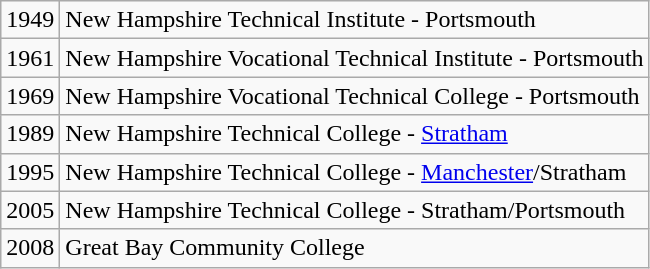<table class="wikitable">
<tr>
<td>1949</td>
<td>New Hampshire Technical Institute - Portsmouth</td>
</tr>
<tr>
<td>1961</td>
<td>New Hampshire Vocational Technical Institute - Portsmouth</td>
</tr>
<tr>
<td>1969</td>
<td>New Hampshire Vocational Technical College - Portsmouth</td>
</tr>
<tr>
<td>1989</td>
<td>New Hampshire Technical College - <a href='#'>Stratham</a></td>
</tr>
<tr>
<td>1995</td>
<td>New Hampshire Technical College - <a href='#'>Manchester</a>/Stratham</td>
</tr>
<tr>
<td>2005</td>
<td>New Hampshire Technical College - Stratham/Portsmouth</td>
</tr>
<tr>
<td>2008</td>
<td>Great Bay Community College</td>
</tr>
</table>
